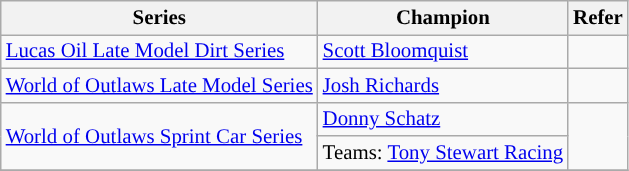<table class="wikitable" style="font-size:87%;">
<tr>
<th>Series</th>
<th>Champion</th>
<th>Refer</th>
</tr>
<tr>
<td><a href='#'>Lucas Oil Late Model Dirt Series</a></td>
<td> <a href='#'>Scott Bloomquist</a></td>
<td></td>
</tr>
<tr>
<td><a href='#'>World of Outlaws Late Model Series</a></td>
<td> <a href='#'>Josh Richards</a></td>
<td></td>
</tr>
<tr>
<td rowspan=2><a href='#'>World of Outlaws Sprint Car Series</a></td>
<td> <a href='#'>Donny Schatz</a></td>
<td rowspan=2></td>
</tr>
<tr>
<td>Teams:  <a href='#'>Tony Stewart Racing</a></td>
</tr>
<tr>
</tr>
</table>
